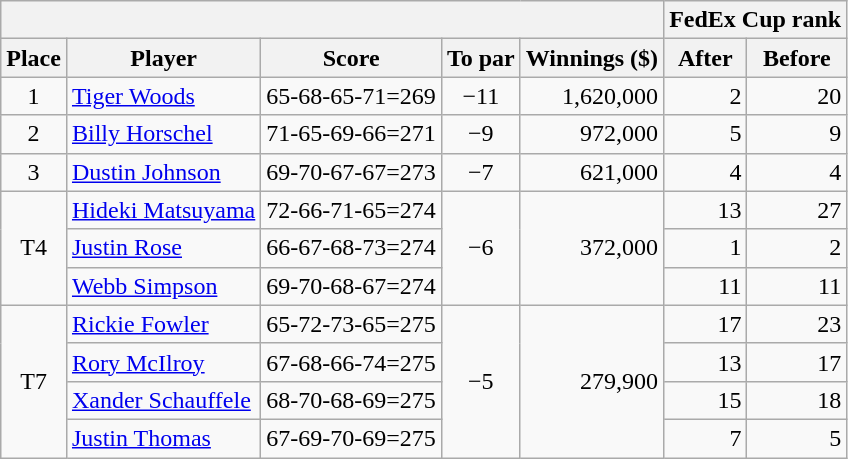<table class=wikitable>
<tr>
<th colspan=5></th>
<th colspan=2>FedEx Cup rank</th>
</tr>
<tr>
<th>Place</th>
<th>Player</th>
<th>Score</th>
<th>To par</th>
<th>Winnings ($)</th>
<th>After</th>
<th>Before</th>
</tr>
<tr>
<td align=center>1</td>
<td> <a href='#'>Tiger Woods</a></td>
<td>65-68-65-71=269</td>
<td align=center>−11</td>
<td align=right>1,620,000</td>
<td align=right>2</td>
<td align=right>20</td>
</tr>
<tr>
<td align=center>2</td>
<td> <a href='#'>Billy Horschel</a></td>
<td>71-65-69-66=271</td>
<td align=center>−9</td>
<td align=right>972,000</td>
<td align=right>5</td>
<td align=right>9</td>
</tr>
<tr>
<td align=center>3</td>
<td> <a href='#'>Dustin Johnson</a></td>
<td>69-70-67-67=273</td>
<td align=center>−7</td>
<td align=right>621,000</td>
<td align=right>4</td>
<td align=right>4</td>
</tr>
<tr>
<td align=center rowspan=3>T4</td>
<td> <a href='#'>Hideki Matsuyama</a></td>
<td>72-66-71-65=274</td>
<td align=center rowspan=3>−6</td>
<td align=right rowspan=3>372,000</td>
<td align=right>13</td>
<td align=right>27</td>
</tr>
<tr>
<td> <a href='#'>Justin Rose</a></td>
<td>66-67-68-73=274</td>
<td align=right>1</td>
<td align=right>2</td>
</tr>
<tr>
<td> <a href='#'>Webb Simpson</a></td>
<td>69-70-68-67=274</td>
<td align=right>11</td>
<td align=right>11</td>
</tr>
<tr>
<td align=center rowspan=4>T7</td>
<td> <a href='#'>Rickie Fowler</a></td>
<td>65-72-73-65=275</td>
<td align=center rowspan=4>−5</td>
<td align=right rowspan=4>279,900</td>
<td align=right>17</td>
<td align=right>23</td>
</tr>
<tr>
<td> <a href='#'>Rory McIlroy</a></td>
<td>67-68-66-74=275</td>
<td align=right>13</td>
<td align=right>17</td>
</tr>
<tr>
<td> <a href='#'>Xander Schauffele</a></td>
<td>68-70-68-69=275</td>
<td align=right>15</td>
<td align=right>18</td>
</tr>
<tr>
<td> <a href='#'>Justin Thomas</a></td>
<td>67-69-70-69=275</td>
<td align=right>7</td>
<td align=right>5</td>
</tr>
</table>
